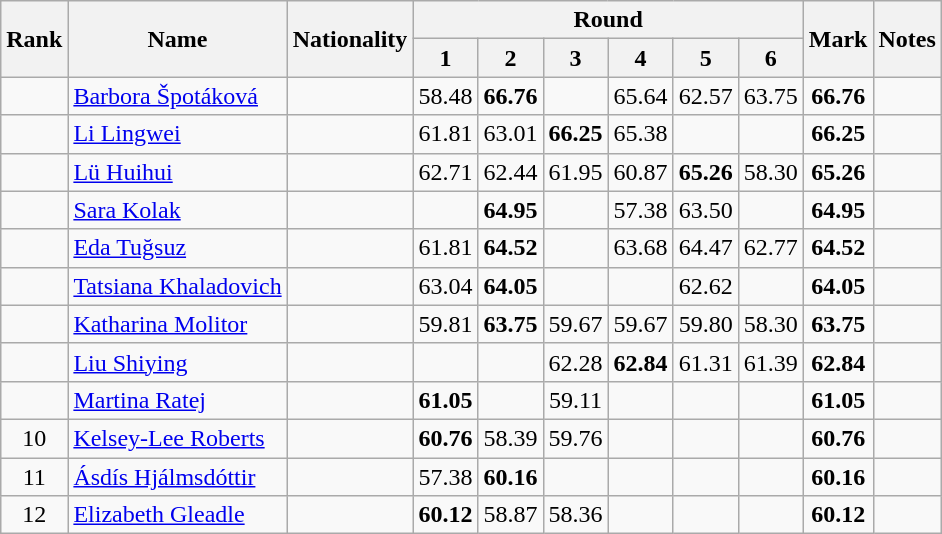<table class="wikitable sortable" style="text-align:center">
<tr>
<th rowspan=2>Rank</th>
<th rowspan=2>Name</th>
<th rowspan=2>Nationality</th>
<th colspan=6>Round</th>
<th rowspan=2>Mark</th>
<th rowspan=2>Notes</th>
</tr>
<tr>
<th>1</th>
<th>2</th>
<th>3</th>
<th>4</th>
<th>5</th>
<th>6</th>
</tr>
<tr>
<td></td>
<td style="text-align:left;"><a href='#'>Barbora Špotáková</a></td>
<td style="text-align:left;"></td>
<td>58.48</td>
<td><strong>66.76</strong></td>
<td></td>
<td>65.64</td>
<td>62.57</td>
<td>63.75</td>
<td><strong>66.76</strong></td>
<td></td>
</tr>
<tr>
<td></td>
<td style="text-align:left;"><a href='#'>Li Lingwei</a></td>
<td style="text-align:left;"></td>
<td>61.81</td>
<td>63.01</td>
<td><strong>66.25</strong></td>
<td>65.38</td>
<td></td>
<td></td>
<td><strong>66.25</strong></td>
<td></td>
</tr>
<tr>
<td></td>
<td style="text-align:left;"><a href='#'>Lü Huihui</a></td>
<td style="text-align:left;"></td>
<td>62.71</td>
<td>62.44</td>
<td>61.95</td>
<td>60.87</td>
<td><strong>65.26</strong></td>
<td>58.30</td>
<td><strong>65.26</strong></td>
<td></td>
</tr>
<tr>
<td></td>
<td style="text-align:left;"><a href='#'>Sara Kolak</a></td>
<td style="text-align:left;"></td>
<td></td>
<td><strong>64.95</strong></td>
<td></td>
<td>57.38</td>
<td>63.50</td>
<td></td>
<td><strong>64.95</strong></td>
<td></td>
</tr>
<tr>
<td></td>
<td style="text-align:left;"><a href='#'>Eda Tuğsuz</a></td>
<td style="text-align:left;"></td>
<td>61.81</td>
<td><strong>64.52</strong></td>
<td></td>
<td>63.68</td>
<td>64.47</td>
<td>62.77</td>
<td><strong>64.52</strong></td>
<td></td>
</tr>
<tr>
<td></td>
<td style="text-align:left;"><a href='#'>Tatsiana Khaladovich</a></td>
<td style="text-align:left;"></td>
<td>63.04</td>
<td><strong>64.05</strong></td>
<td></td>
<td></td>
<td>62.62</td>
<td></td>
<td><strong>64.05</strong></td>
<td></td>
</tr>
<tr>
<td></td>
<td style="text-align:left;"><a href='#'>Katharina Molitor</a></td>
<td style="text-align:left;"></td>
<td>59.81</td>
<td><strong>63.75</strong></td>
<td>59.67</td>
<td>59.67</td>
<td>59.80</td>
<td>58.30</td>
<td><strong>63.75</strong></td>
<td></td>
</tr>
<tr>
<td></td>
<td style="text-align:left;"><a href='#'>Liu Shiying</a></td>
<td style="text-align:left;"></td>
<td></td>
<td></td>
<td>62.28</td>
<td><strong>62.84</strong></td>
<td>61.31</td>
<td>61.39</td>
<td><strong>62.84</strong></td>
<td></td>
</tr>
<tr>
<td></td>
<td style="text-align:left;"><a href='#'>Martina Ratej</a></td>
<td style="text-align:left;"></td>
<td><strong>61.05</strong></td>
<td></td>
<td>59.11</td>
<td></td>
<td></td>
<td></td>
<td><strong>61.05</strong></td>
<td></td>
</tr>
<tr>
<td>10</td>
<td style="text-align:left;"><a href='#'>Kelsey-Lee Roberts</a></td>
<td style="text-align:left;"></td>
<td><strong>60.76</strong></td>
<td>58.39</td>
<td>59.76</td>
<td></td>
<td></td>
<td></td>
<td><strong>60.76</strong></td>
<td></td>
</tr>
<tr>
<td>11</td>
<td style="text-align:left;"><a href='#'>Ásdís Hjálmsdóttir</a></td>
<td style="text-align:left;"></td>
<td>57.38</td>
<td><strong>60.16</strong></td>
<td></td>
<td></td>
<td></td>
<td></td>
<td><strong>60.16</strong></td>
<td></td>
</tr>
<tr>
<td>12</td>
<td style="text-align:left;"><a href='#'>Elizabeth Gleadle</a></td>
<td style="text-align:left;"></td>
<td><strong>60.12</strong></td>
<td>58.87</td>
<td>58.36</td>
<td></td>
<td></td>
<td></td>
<td><strong>60.12</strong></td>
<td></td>
</tr>
</table>
